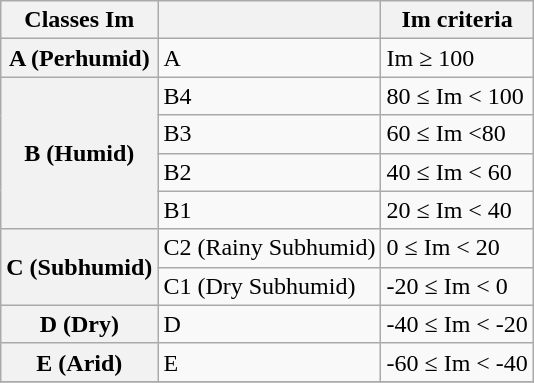<table class="wikitable floatright">
<tr>
<th scope="col">Classes Im</th>
<th scope="col"></th>
<th scope="col">Im criteria</th>
</tr>
<tr>
<th scope="row"  rowspan="1">A (Perhumid)</th>
<td>A</td>
<td>Im ≥ 100</td>
</tr>
<tr>
<th scope="row"  rowspan="4">B (Humid)</th>
<td>B4</td>
<td>80 ≤ Im < 100</td>
</tr>
<tr>
<td>B3</td>
<td>60 ≤ Im <80</td>
</tr>
<tr>
<td>B2</td>
<td>40 ≤ Im < 60</td>
</tr>
<tr>
<td>B1</td>
<td>20 ≤ Im < 40</td>
</tr>
<tr>
<th scope="row"  rowspan="2">C (Subhumid)</th>
<td>C2 (Rainy Subhumid)</td>
<td>0 ≤ Im < 20</td>
</tr>
<tr>
<td>C1 (Dry Subhumid)</td>
<td>-20 ≤ Im < 0</td>
</tr>
<tr>
<th scope="row"  rowspan="1">D (Dry)</th>
<td>D</td>
<td>-40 ≤ Im < -20</td>
</tr>
<tr>
<th scope="row"  rowspan="1">E (Arid)</th>
<td>E</td>
<td>-60 ≤ Im < -40</td>
</tr>
<tr>
</tr>
</table>
